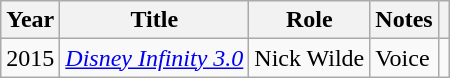<table class="wikitable">
<tr>
<th>Year</th>
<th>Title</th>
<th>Role</th>
<th>Notes</th>
<th></th>
</tr>
<tr>
<td>2015</td>
<td><em><a href='#'>Disney Infinity 3.0</a></em></td>
<td>Nick Wilde</td>
<td>Voice</td>
<td></td>
</tr>
</table>
